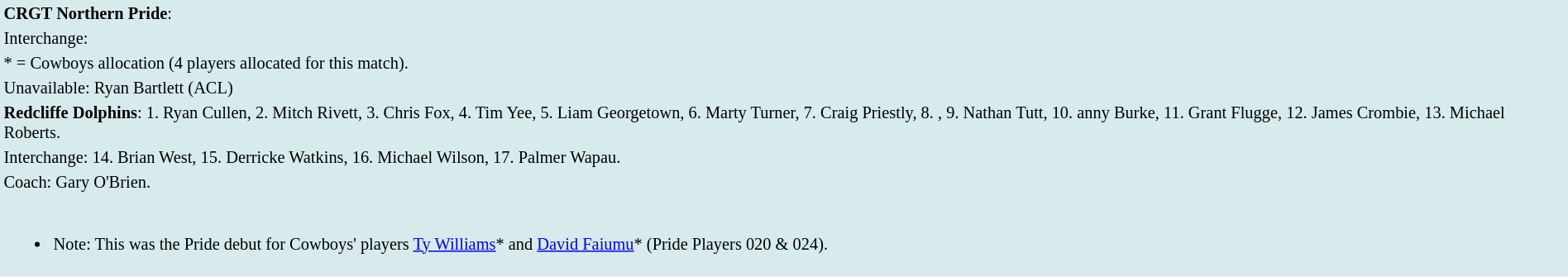<table style="background:#d7ebed; font-size:85%; width:100%;">
<tr>
<td><strong>CRGT Northern Pride</strong>:             </td>
</tr>
<tr>
<td>Interchange:    </td>
</tr>
<tr>
<td>* = Cowboys allocation (4 players allocated for this match).</td>
</tr>
<tr>
<td>Unavailable: Ryan Bartlett (ACL)</td>
</tr>
<tr>
<td><strong>Redcliffe Dolphins</strong>: 1. Ryan Cullen, 2. Mitch Rivett, 3. Chris Fox, 4. Tim Yee, 5. Liam Georgetown, 6. Marty Turner, 7. Craig Priestly, 8. , 9. Nathan Tutt, 10. anny Burke, 11. Grant Flugge, 12. James Crombie, 13. Michael Roberts.</td>
</tr>
<tr>
<td>Interchange: 14. Brian West, 15. Derricke Watkins, 16. Michael Wilson, 17. Palmer Wapau.</td>
</tr>
<tr>
<td>Coach: Gary O'Brien.</td>
</tr>
<tr>
<td><br><ul><li>Note: This was the Pride debut for Cowboys' players <a href='#'>Ty Williams</a>* and <a href='#'>David Faiumu</a>* (Pride Players 020 & 024).</li></ul></td>
</tr>
<tr>
</tr>
</table>
